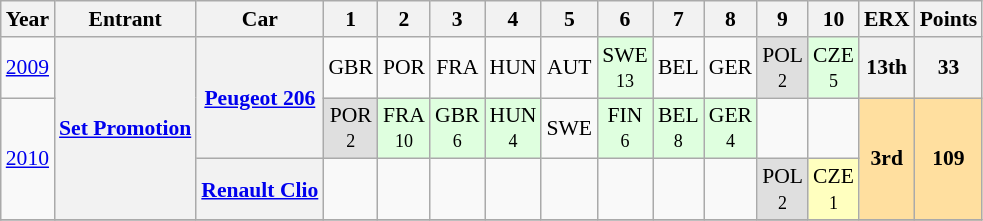<table class="wikitable" border="1" style="text-align:center; font-size:90%;">
<tr valign="top">
<th>Year</th>
<th>Entrant</th>
<th>Car</th>
<th>1</th>
<th>2</th>
<th>3</th>
<th>4</th>
<th>5</th>
<th>6</th>
<th>7</th>
<th>8</th>
<th>9</th>
<th>10</th>
<th>ERX</th>
<th>Points</th>
</tr>
<tr>
<td><a href='#'>2009</a></td>
<th rowspan=3><a href='#'>Set Promotion</a></th>
<th rowspan=2><a href='#'>Peugeot 206</a></th>
<td>GBR<br><small></small></td>
<td>POR<br><small></small></td>
<td>FRA<br><small></small></td>
<td>HUN<br><small></small></td>
<td>AUT<br><small></small></td>
<td style="background:#DFFFDF;">SWE<br><small>13</small></td>
<td>BEL<br><small></small></td>
<td>GER<br><small></small></td>
<td style="background:#DFDFDF;">POL<br><small>2</small></td>
<td style="background:#DFFFDF;">CZE<br><small>5</small></td>
<th>13th</th>
<th>33</th>
</tr>
<tr>
<td rowspan=2><a href='#'>2010</a></td>
<td style="background:#DFDFDF;">POR<br><small>2</small></td>
<td style="background:#DFFFDF;">FRA<br><small>10</small></td>
<td style="background:#DFFFDF;">GBR<br><small>6</small></td>
<td style="background:#DFFFDF;">HUN<br><small>4</small></td>
<td>SWE<br><small></small></td>
<td style="background:#DFFFDF;">FIN<br><small>6</small></td>
<td style="background:#DFFFDF;">BEL<br><small>8</small></td>
<td style="background:#DFFFDF;">GER<br><small>4</small></td>
<td></td>
<td></td>
<td rowspan="2" style="background:#FFDF9F;"><strong>3rd</strong></td>
<td rowspan="2" style="background:#FFDF9F;"><strong>109</strong></td>
</tr>
<tr>
<th><a href='#'>Renault Clio</a></th>
<td></td>
<td></td>
<td></td>
<td></td>
<td></td>
<td></td>
<td></td>
<td></td>
<td style="background:#DFDFDF;">POL<br><small>2</small></td>
<td style="background:#FFFFBF;">CZE<br><small>1</small></td>
</tr>
<tr>
</tr>
</table>
